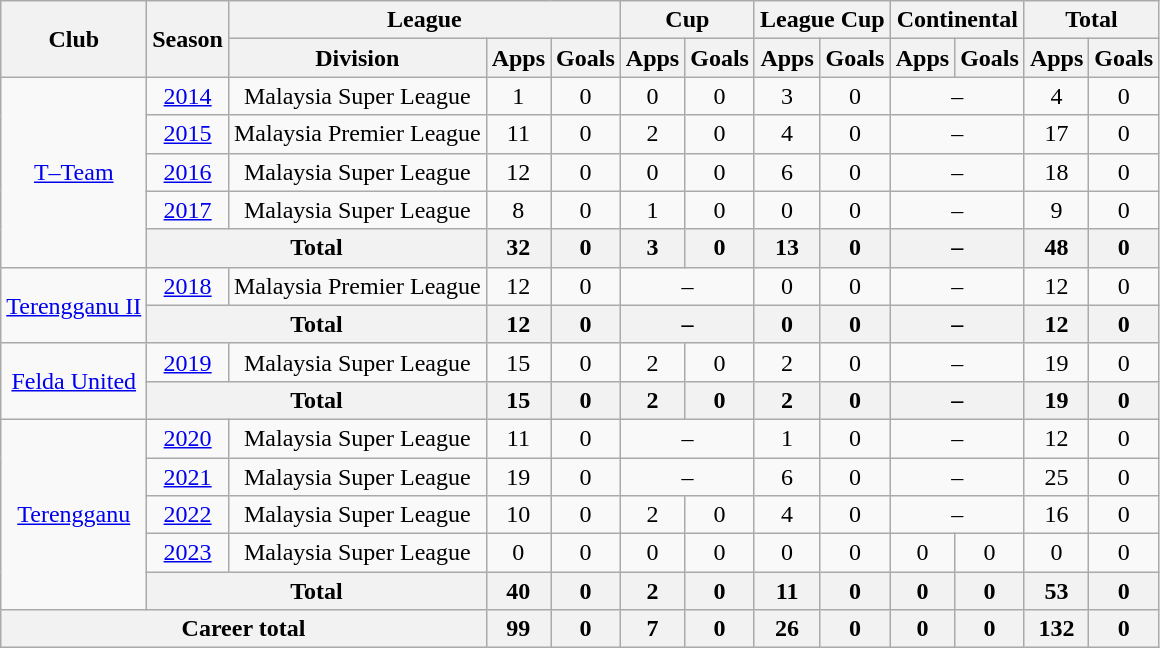<table class=wikitable style="text-align:center">
<tr>
<th rowspan=2>Club</th>
<th rowspan=2>Season</th>
<th colspan=3>League</th>
<th colspan=2>Cup</th>
<th colspan=2>League Cup</th>
<th colspan=2>Continental</th>
<th colspan=2>Total</th>
</tr>
<tr>
<th>Division</th>
<th>Apps</th>
<th>Goals</th>
<th>Apps</th>
<th>Goals</th>
<th>Apps</th>
<th>Goals</th>
<th>Apps</th>
<th>Goals</th>
<th>Apps</th>
<th>Goals</th>
</tr>
<tr>
<td rowspan=5><a href='#'>T–Team</a></td>
<td><a href='#'>2014</a></td>
<td>Malaysia Super League</td>
<td>1</td>
<td>0</td>
<td>0</td>
<td>0</td>
<td>3</td>
<td>0</td>
<td colspan="2">–</td>
<td>4</td>
<td>0</td>
</tr>
<tr>
<td><a href='#'>2015</a></td>
<td>Malaysia Premier League</td>
<td>11</td>
<td>0</td>
<td>2</td>
<td>0</td>
<td>4</td>
<td>0</td>
<td colspan="2">–</td>
<td>17</td>
<td>0</td>
</tr>
<tr>
<td><a href='#'>2016</a></td>
<td>Malaysia Super League</td>
<td>12</td>
<td>0</td>
<td>0</td>
<td>0</td>
<td>6</td>
<td>0</td>
<td colspan="2">–</td>
<td>18</td>
<td>0</td>
</tr>
<tr>
<td><a href='#'>2017</a></td>
<td>Malaysia Super League</td>
<td>8</td>
<td>0</td>
<td>1</td>
<td>0</td>
<td>0</td>
<td>0</td>
<td colspan="2">–</td>
<td>9</td>
<td>0</td>
</tr>
<tr>
<th colspan=2>Total</th>
<th>32</th>
<th>0</th>
<th>3</th>
<th>0</th>
<th>13</th>
<th>0</th>
<th colspan="2">–</th>
<th>48</th>
<th>0</th>
</tr>
<tr>
<td rowspan=2><a href='#'>Terengganu II</a></td>
<td><a href='#'>2018</a></td>
<td>Malaysia Premier League</td>
<td>12</td>
<td>0</td>
<td colspan="2">–</td>
<td>0</td>
<td>0</td>
<td colspan="2">–</td>
<td>12</td>
<td>0</td>
</tr>
<tr>
<th colspan=2>Total</th>
<th>12</th>
<th>0</th>
<th colspan="2">–</th>
<th>0</th>
<th>0</th>
<th colspan="2">–</th>
<th>12</th>
<th>0</th>
</tr>
<tr>
<td rowspan=2><a href='#'>Felda United</a></td>
<td><a href='#'>2019</a></td>
<td>Malaysia Super League</td>
<td>15</td>
<td>0</td>
<td>2</td>
<td>0</td>
<td>2</td>
<td>0</td>
<td colspan="2">–</td>
<td>19</td>
<td>0</td>
</tr>
<tr>
<th colspan=2>Total</th>
<th>15</th>
<th>0</th>
<th>2</th>
<th>0</th>
<th>2</th>
<th>0</th>
<th colspan="2">–</th>
<th>19</th>
<th>0</th>
</tr>
<tr>
<td rowspan=5><a href='#'>Terengganu</a></td>
<td><a href='#'>2020</a></td>
<td>Malaysia Super League</td>
<td>11</td>
<td>0</td>
<td colspan="2">–</td>
<td>1</td>
<td>0</td>
<td colspan="2">–</td>
<td>12</td>
<td>0</td>
</tr>
<tr>
<td><a href='#'>2021</a></td>
<td>Malaysia Super League</td>
<td>19</td>
<td>0</td>
<td colspan="2">–</td>
<td>6</td>
<td>0</td>
<td colspan="2">–</td>
<td>25</td>
<td>0</td>
</tr>
<tr>
<td><a href='#'>2022</a></td>
<td>Malaysia Super League</td>
<td>10</td>
<td>0</td>
<td>2</td>
<td>0</td>
<td>4</td>
<td>0</td>
<td colspan="2">–</td>
<td>16</td>
<td>0</td>
</tr>
<tr>
<td><a href='#'>2023</a></td>
<td>Malaysia Super League</td>
<td>0</td>
<td>0</td>
<td>0</td>
<td>0</td>
<td>0</td>
<td>0</td>
<td>0</td>
<td>0</td>
<td>0</td>
<td>0</td>
</tr>
<tr>
<th colspan=2>Total</th>
<th>40</th>
<th>0</th>
<th>2</th>
<th>0</th>
<th>11</th>
<th>0</th>
<th>0</th>
<th>0</th>
<th>53</th>
<th>0</th>
</tr>
<tr>
<th colspan=3>Career total</th>
<th>99</th>
<th>0</th>
<th>7</th>
<th>0</th>
<th>26</th>
<th>0</th>
<th>0</th>
<th>0</th>
<th>132</th>
<th>0</th>
</tr>
</table>
